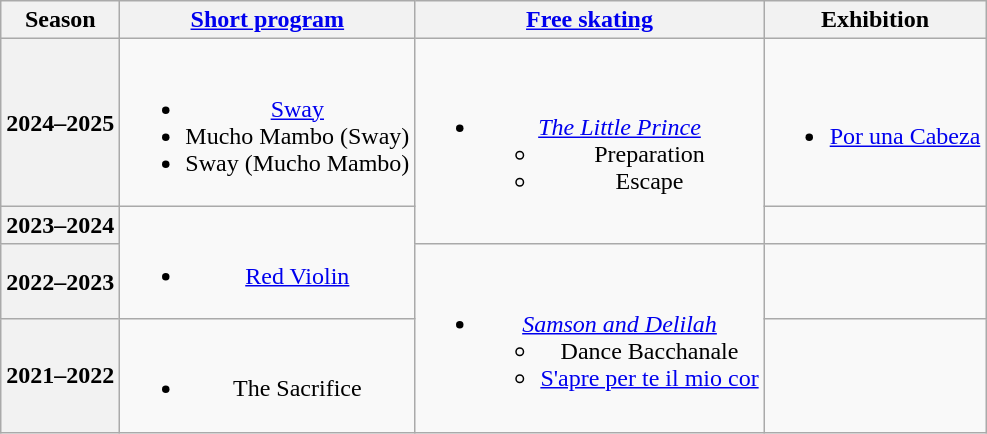<table class=wikitable style=text-align:center>
<tr>
<th>Season</th>
<th><a href='#'>Short program</a></th>
<th><a href='#'>Free skating</a></th>
<th>Exhibition</th>
</tr>
<tr>
<th>2024–2025 <br> </th>
<td><br><ul><li><a href='#'>Sway</a> <br></li><li>Mucho Mambo (Sway) <br></li><li>Sway (Mucho Mambo) <br></li></ul></td>
<td rowspan=2><br><ul><li><em><a href='#'>The Little Prince</a></em><ul><li>Preparation</li><li>Escape <br></li></ul></li></ul></td>
<td><br><ul><li><a href='#'>Por una Cabeza</a> <br> </li></ul></td>
</tr>
<tr>
<th>2023–2024 <br> </th>
<td rowspan=2><br><ul><li><a href='#'>Red Violin</a> <br></li></ul></td>
<td></td>
</tr>
<tr>
<th>2022–2023 <br> </th>
<td rowspan=2><br><ul><li><em><a href='#'>Samson and Delilah</a></em><ul><li>Dance Bacchanale</li><li><a href='#'>S'apre per te il mio cor</a> <br> </li></ul></li></ul></td>
<td></td>
</tr>
<tr>
<th>2021–2022 <br> </th>
<td><br><ul><li>The Sacrifice <br> </li></ul></td>
<td></td>
</tr>
</table>
